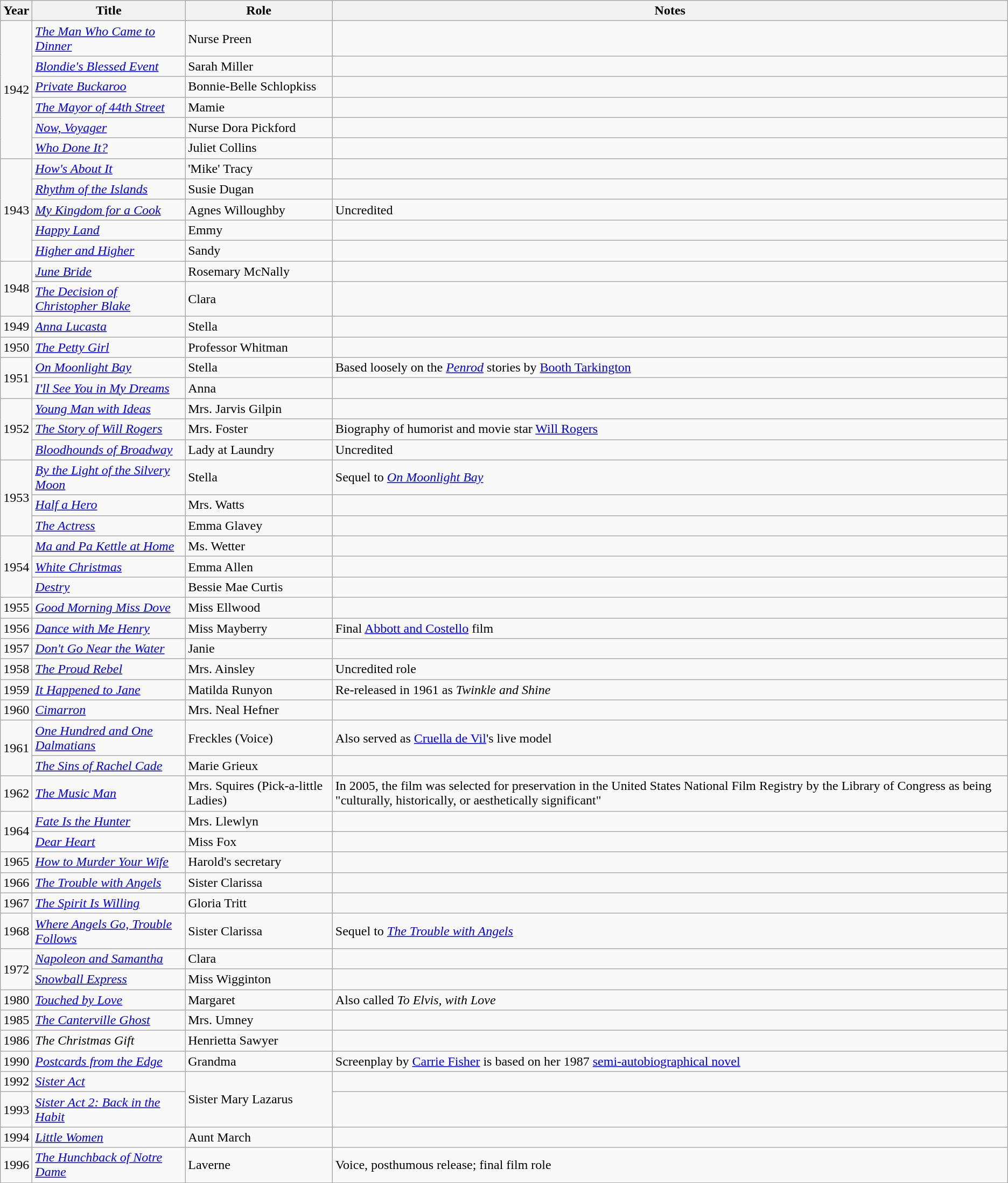<table class="wikitable sortable">
<tr>
<th>Year</th>
<th>Title</th>
<th>Role</th>
<th class="unsortable">Notes</th>
</tr>
<tr>
<td rowspan=6>1942</td>
<td><em><a href='#'>The Man Who Came to Dinner</a></em></td>
<td>Nurse Preen</td>
<td></td>
</tr>
<tr>
<td><em><a href='#'>Blondie's Blessed Event</a></em></td>
<td>Sarah Miller</td>
<td></td>
</tr>
<tr>
<td><em><a href='#'>Private Buckaroo</a></em></td>
<td>Bonnie-Belle Schlopkiss</td>
<td></td>
</tr>
<tr>
<td><em><a href='#'>The Mayor of 44th Street</a></em></td>
<td>Mamie</td>
<td></td>
</tr>
<tr>
<td><em><a href='#'>Now, Voyager</a></em></td>
<td>Nurse Dora Pickford</td>
<td></td>
</tr>
<tr>
<td><em><a href='#'>Who Done It?</a></em></td>
<td>Juliet Collins</td>
<td></td>
</tr>
<tr>
<td rowspan=5>1943</td>
<td><em><a href='#'>How's About It</a></em></td>
<td>'Mike' Tracy</td>
<td></td>
</tr>
<tr>
<td><em><a href='#'>Rhythm of the Islands</a></em></td>
<td>Susie Dugan</td>
<td></td>
</tr>
<tr>
<td><em><a href='#'>My Kingdom for a Cook</a></em></td>
<td>Agnes Willoughby</td>
<td>Uncredited</td>
</tr>
<tr>
<td><em><a href='#'>Happy Land</a></em></td>
<td>Emmy</td>
<td></td>
</tr>
<tr>
<td><em><a href='#'>Higher and Higher</a></em></td>
<td>Sandy</td>
<td></td>
</tr>
<tr>
<td rowspan=2>1948</td>
<td><em><a href='#'>June Bride</a></em></td>
<td>Rosemary McNally</td>
<td></td>
</tr>
<tr>
<td><em><a href='#'>The Decision of Christopher Blake</a></em></td>
<td>Clara</td>
<td></td>
</tr>
<tr>
<td>1949</td>
<td><em><a href='#'>Anna Lucasta</a></em></td>
<td>Stella</td>
<td></td>
</tr>
<tr>
<td>1950</td>
<td><em><a href='#'>The Petty Girl</a></em></td>
<td>Professor Whitman</td>
<td></td>
</tr>
<tr>
<td rowspan=2>1951</td>
<td><em><a href='#'>On Moonlight Bay</a></em></td>
<td>Stella</td>
<td>Based loosely on the <em><a href='#'>Penrod</a></em> stories by <a href='#'>Booth Tarkington</a></td>
</tr>
<tr>
<td><em><a href='#'>I'll See You in My Dreams</a></em></td>
<td>Anna</td>
<td></td>
</tr>
<tr>
<td rowspan=3>1952</td>
<td><em><a href='#'>Young Man with Ideas</a></em></td>
<td>Mrs. Jarvis Gilpin</td>
<td></td>
</tr>
<tr>
<td><em><a href='#'>The Story of Will Rogers</a></em></td>
<td>Mrs. Foster</td>
<td>Biography of humorist and movie star <a href='#'>Will Rogers</a></td>
</tr>
<tr>
<td><em><a href='#'>Bloodhounds of Broadway</a></em></td>
<td>Lady at Laundry</td>
<td>Uncredited</td>
</tr>
<tr>
<td rowspan=3>1953</td>
<td><em><a href='#'>By the Light of the Silvery Moon</a></em></td>
<td>Stella</td>
<td>Sequel to <em><a href='#'>On Moonlight Bay</a></em></td>
</tr>
<tr>
<td><em><a href='#'>Half a Hero</a></em></td>
<td>Mrs. Watts</td>
<td></td>
</tr>
<tr>
<td><em><a href='#'>The Actress</a></em></td>
<td>Emma Glavey</td>
<td></td>
</tr>
<tr>
<td rowspan=3>1954</td>
<td><em><a href='#'>Ma and Pa Kettle at Home</a></em></td>
<td>Ms. Wetter</td>
<td></td>
</tr>
<tr>
<td><em><a href='#'>White Christmas</a></em></td>
<td>Emma Allen</td>
<td></td>
</tr>
<tr>
<td><em><a href='#'>Destry</a></em></td>
<td>Bessie Mae Curtis</td>
<td></td>
</tr>
<tr>
<td>1955</td>
<td><em><a href='#'>Good Morning Miss Dove</a></em></td>
<td>Miss Ellwood</td>
<td></td>
</tr>
<tr>
<td>1956</td>
<td><em><a href='#'>Dance with Me Henry</a></em></td>
<td>Miss Mayberry</td>
<td>Final <a href='#'>Abbott and Costello</a> film</td>
</tr>
<tr>
<td>1957</td>
<td><em><a href='#'>Don't Go Near the Water</a></em></td>
<td>Janie</td>
<td></td>
</tr>
<tr>
<td>1958</td>
<td><em><a href='#'>The Proud Rebel</a></em></td>
<td>Mrs. Ainsley</td>
<td>Uncredited role</td>
</tr>
<tr>
<td>1959</td>
<td><em><a href='#'>It Happened to Jane</a></em></td>
<td>Matilda Runyon</td>
<td>Re-released in 1961 as <em>Twinkle and Shine</em></td>
</tr>
<tr>
<td>1960</td>
<td><em><a href='#'>Cimarron</a></em></td>
<td>Mrs. Neal Hefner</td>
<td></td>
</tr>
<tr>
<td rowspan=2>1961</td>
<td><em><a href='#'>One Hundred and One Dalmatians</a></em></td>
<td>Freckles (Voice)</td>
<td>Also served as <a href='#'>Cruella de Vil</a>'s live model</td>
</tr>
<tr>
<td><em><a href='#'>The Sins of Rachel Cade</a></em></td>
<td>Marie Grieux</td>
<td></td>
</tr>
<tr>
<td>1962</td>
<td><em><a href='#'>The Music Man</a></em></td>
<td>Mrs. Squires (Pick-a-little Ladies)</td>
<td>In 2005, the film was selected for preservation in the United States National Film Registry by the Library of Congress as being "culturally, historically, or aesthetically significant"</td>
</tr>
<tr>
<td rowspan=2>1964</td>
<td><em><a href='#'>Fate Is the Hunter</a></em></td>
<td>Mrs. Llewlyn</td>
<td></td>
</tr>
<tr>
<td><em><a href='#'>Dear Heart</a></em></td>
<td>Miss Fox</td>
<td></td>
</tr>
<tr>
<td>1965</td>
<td><em><a href='#'>How to Murder Your Wife</a></em></td>
<td>Harold's secretary</td>
<td></td>
</tr>
<tr>
<td>1966</td>
<td><em><a href='#'>The Trouble with Angels</a></em></td>
<td>Sister Clarissa</td>
<td></td>
</tr>
<tr>
<td>1967</td>
<td><em><a href='#'>The Spirit Is Willing</a></em></td>
<td>Gloria Tritt</td>
<td></td>
</tr>
<tr>
<td>1968</td>
<td><em><a href='#'>Where Angels Go, Trouble Follows</a></em></td>
<td>Sister Clarissa</td>
<td>Sequel to <em><a href='#'>The Trouble with Angels</a></em></td>
</tr>
<tr>
<td rowspan=2>1972</td>
<td><em><a href='#'>Napoleon and Samantha</a></em></td>
<td>Clara</td>
<td></td>
</tr>
<tr>
<td><em><a href='#'>Snowball Express</a></em></td>
<td>Miss Wigginton</td>
<td></td>
</tr>
<tr>
<td>1980</td>
<td><em><a href='#'>Touched by Love</a></em></td>
<td>Margaret</td>
<td>Also called <em>To Elvis, with Love</em></td>
</tr>
<tr>
<td>1985</td>
<td><em><a href='#'>The Canterville Ghost</a></em></td>
<td>Mrs. Umney</td>
<td></td>
</tr>
<tr>
<td>1986</td>
<td><em>The Christmas Gift</em></td>
<td>Henrietta Sawyer</td>
<td></td>
</tr>
<tr>
<td>1990</td>
<td><em><a href='#'>Postcards from the Edge</a></em></td>
<td>Grandma</td>
<td>Screenplay by <a href='#'>Carrie Fisher</a> is based on her 1987 <a href='#'>semi-autobiographical novel</a></td>
</tr>
<tr>
<td>1992</td>
<td><em><a href='#'>Sister Act</a></em></td>
<td rowspan=2>Sister Mary Lazarus</td>
<td></td>
</tr>
<tr>
<td>1993</td>
<td><em><a href='#'>Sister Act 2: Back in the Habit</a></em></td>
<td></td>
</tr>
<tr>
<td>1994</td>
<td><em><a href='#'>Little Women</a></em></td>
<td>Aunt March</td>
<td></td>
</tr>
<tr>
<td>1996</td>
<td><em><a href='#'>The Hunchback of Notre Dame</a></em></td>
<td>Laverne</td>
<td>Voice, posthumous release; final film role</td>
</tr>
<tr>
</tr>
</table>
